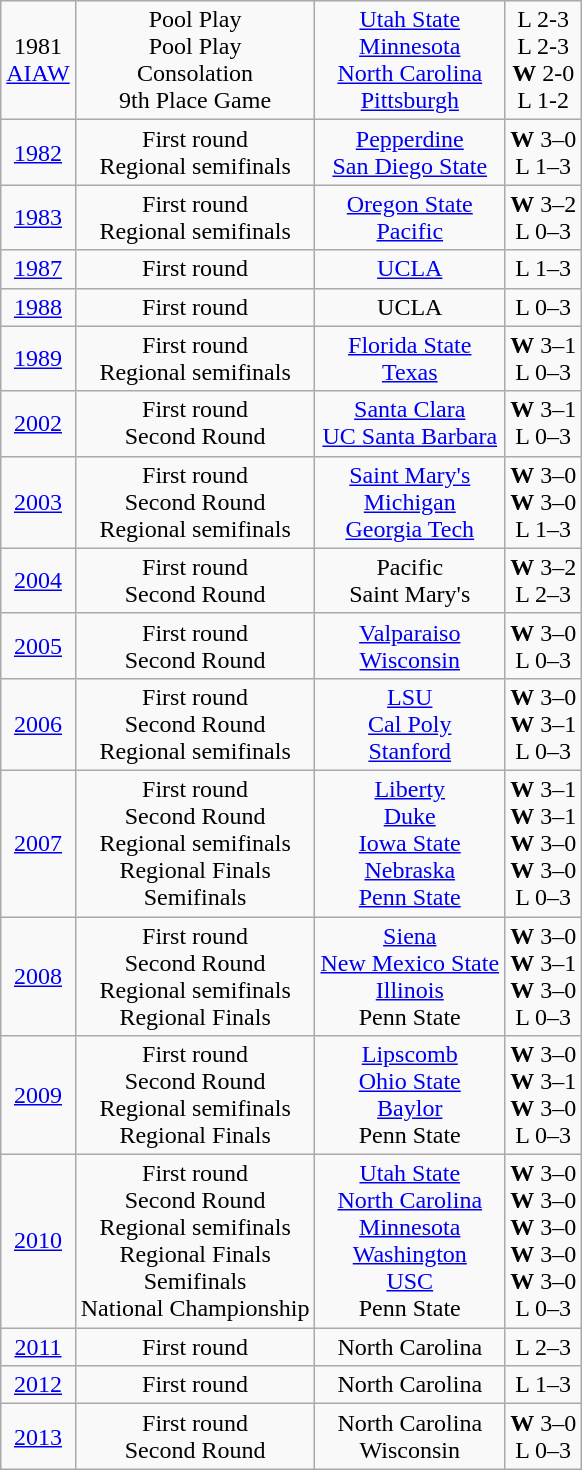<table class="wikitable">
<tr align="center">
<td>1981<br><a href='#'>AIAW</a></td>
<td>Pool Play<br>Pool Play<br>Consolation<br>9th Place Game</td>
<td><a href='#'>Utah State</a><br><a href='#'>Minnesota</a><br><a href='#'>North Carolina</a><br><a href='#'>Pittsburgh</a></td>
<td>L 2-3<br>L 2-3<br><strong>W</strong> 2-0<br>L 1-2</td>
</tr>
<tr align="center">
<td><a href='#'>1982</a></td>
<td>First round<br>Regional semifinals</td>
<td><a href='#'>Pepperdine</a><br><a href='#'>San Diego State</a></td>
<td><strong>W</strong> 3–0<br>L 1–3</td>
</tr>
<tr align="center">
<td><a href='#'>1983</a></td>
<td>First round<br>Regional semifinals</td>
<td><a href='#'>Oregon State</a><br><a href='#'>Pacific</a></td>
<td><strong>W</strong> 3–2<br>L 0–3</td>
</tr>
<tr align="center">
<td><a href='#'>1987</a></td>
<td>First round</td>
<td><a href='#'>UCLA</a></td>
<td>L 1–3</td>
</tr>
<tr align="center">
<td><a href='#'>1988</a></td>
<td>First round</td>
<td>UCLA</td>
<td>L 0–3</td>
</tr>
<tr align="center">
<td><a href='#'>1989</a></td>
<td>First round<br>Regional semifinals</td>
<td><a href='#'>Florida State</a><br><a href='#'>Texas</a></td>
<td><strong>W</strong> 3–1<br>L 0–3</td>
</tr>
<tr align="center">
<td><a href='#'>2002</a></td>
<td>First round<br>Second Round</td>
<td><a href='#'>Santa Clara</a><br><a href='#'>UC Santa Barbara</a></td>
<td><strong>W</strong> 3–1<br>L 0–3</td>
</tr>
<tr align="center">
<td><a href='#'>2003</a></td>
<td>First round<br>Second Round<br>Regional semifinals</td>
<td><a href='#'>Saint Mary's</a><br><a href='#'>Michigan</a><br><a href='#'>Georgia Tech</a></td>
<td><strong>W</strong> 3–0<br><strong>W</strong> 3–0<br>L 1–3</td>
</tr>
<tr align="center">
<td><a href='#'>2004</a></td>
<td>First round<br>Second Round</td>
<td>Pacific<br>Saint Mary's</td>
<td><strong>W</strong> 3–2<br>L 2–3</td>
</tr>
<tr align="center">
<td><a href='#'>2005</a></td>
<td>First round<br>Second Round</td>
<td><a href='#'>Valparaiso</a><br><a href='#'>Wisconsin</a></td>
<td><strong>W</strong> 3–0<br>L 0–3</td>
</tr>
<tr align="center">
<td><a href='#'>2006</a></td>
<td>First round<br>Second Round<br>Regional semifinals</td>
<td><a href='#'>LSU</a><br><a href='#'>Cal Poly</a><br><a href='#'>Stanford</a></td>
<td><strong>W</strong> 3–0<br><strong>W</strong> 3–1<br>L 0–3</td>
</tr>
<tr align="center">
<td><a href='#'>2007</a></td>
<td>First round<br>Second Round<br>Regional semifinals<br>Regional Finals<br>Semifinals</td>
<td><a href='#'>Liberty</a><br><a href='#'>Duke</a><br><a href='#'>Iowa State</a><br><a href='#'>Nebraska</a><br><a href='#'>Penn State</a></td>
<td><strong>W</strong> 3–1<br><strong>W</strong> 3–1<br><strong>W</strong> 3–0<br><strong>W</strong> 3–0<br>L 0–3</td>
</tr>
<tr align="center">
<td><a href='#'>2008</a></td>
<td>First round<br>Second Round<br>Regional semifinals<br>Regional Finals</td>
<td><a href='#'>Siena</a><br><a href='#'>New Mexico State</a><br><a href='#'>Illinois</a><br>Penn State</td>
<td><strong>W</strong> 3–0<br><strong>W</strong> 3–1<br><strong>W</strong> 3–0<br>L 0–3</td>
</tr>
<tr align="center">
<td><a href='#'>2009</a></td>
<td>First round<br>Second Round<br>Regional semifinals<br>Regional Finals</td>
<td><a href='#'>Lipscomb</a><br><a href='#'>Ohio State</a><br><a href='#'>Baylor</a><br>Penn State</td>
<td><strong>W</strong> 3–0<br><strong>W</strong> 3–1<br><strong>W</strong> 3–0<br>L 0–3</td>
</tr>
<tr align="center">
<td><a href='#'>2010</a></td>
<td>First round<br>Second Round<br>Regional semifinals<br>Regional Finals<br>Semifinals<br>National Championship</td>
<td><a href='#'>Utah State</a><br><a href='#'>North Carolina</a><br><a href='#'>Minnesota</a><br><a href='#'>Washington</a><br><a href='#'>USC</a><br>Penn State</td>
<td><strong>W</strong> 3–0<br><strong>W</strong> 3–0<br><strong>W</strong> 3–0<br><strong>W</strong> 3–0<br><strong>W</strong> 3–0<br>L 0–3</td>
</tr>
<tr align="center">
<td><a href='#'>2011</a></td>
<td>First round</td>
<td>North Carolina</td>
<td>L 2–3</td>
</tr>
<tr align="center">
<td><a href='#'>2012</a></td>
<td>First round</td>
<td>North Carolina</td>
<td>L 1–3</td>
</tr>
<tr align="center">
<td><a href='#'>2013</a></td>
<td>First round<br>Second Round</td>
<td>North Carolina<br>Wisconsin</td>
<td><strong>W</strong> 3–0<br>L 0–3</td>
</tr>
</table>
